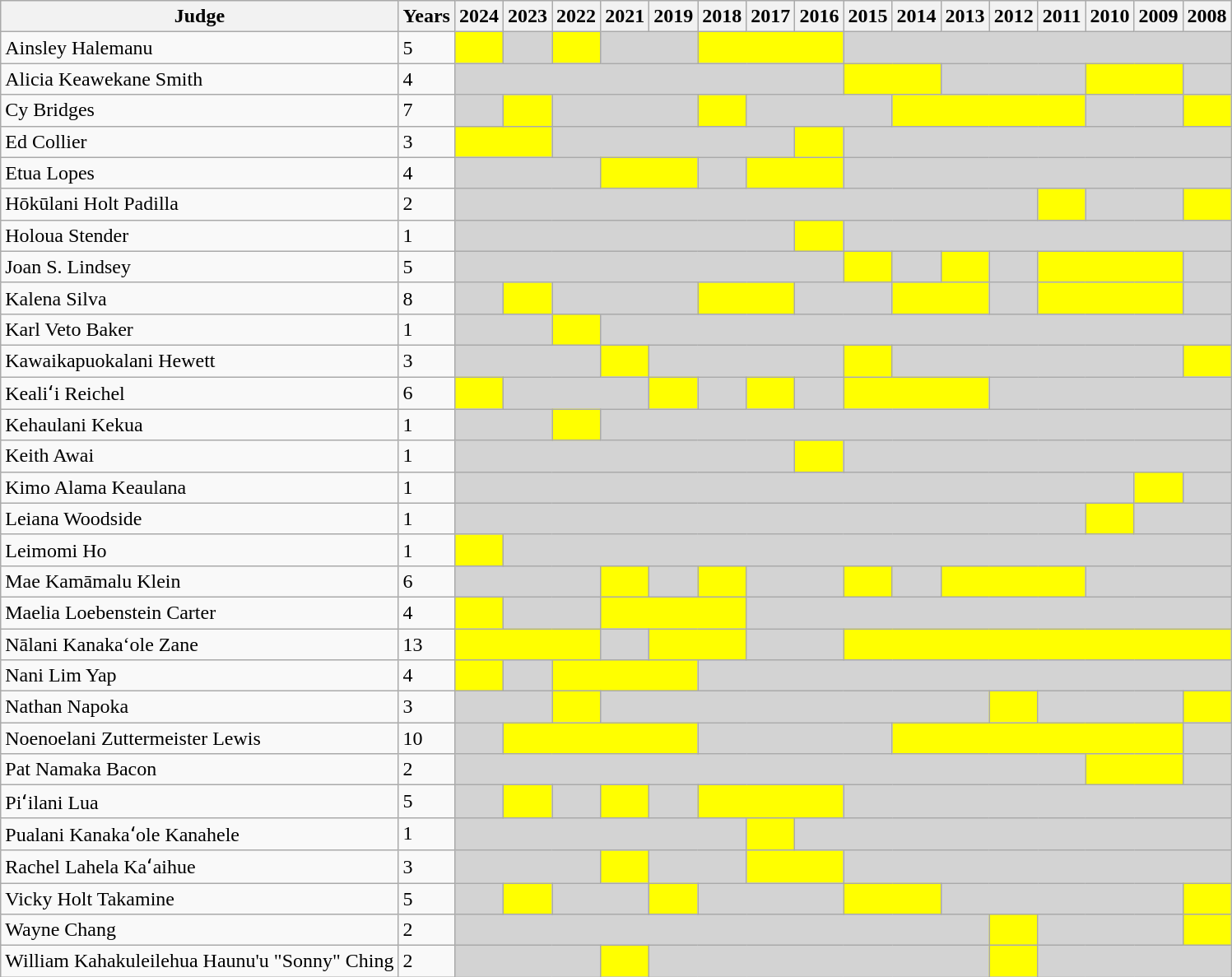<table class="wikitable" style="margin:left; font-size:100%">
<tr>
<th>Judge</th>
<th>Years</th>
<th>2024</th>
<th>2023</th>
<th>2022</th>
<th>2021</th>
<th>2019</th>
<th>2018</th>
<th>2017</th>
<th>2016</th>
<th>2015</th>
<th>2014</th>
<th>2013</th>
<th>2012</th>
<th>2011</th>
<th>2010</th>
<th>2009</th>
<th>2008</th>
</tr>
<tr>
<td>Ainsley Halemanu</td>
<td>5</td>
<td colspan="1" style="background:yellow"></td>
<td colspan="1" style="background:lightgrey"></td>
<td colspan="1" style="background:yellow"></td>
<td colspan="2" style="background:lightgrey"></td>
<td colspan="3" style="background:yellow"></td>
<td colspan="8" style="background:lightgrey"></td>
</tr>
<tr>
<td>Alicia Keawekane Smith</td>
<td>4</td>
<td colspan="8" style="background:lightgrey"></td>
<td colspan="2" style="background:yellow"></td>
<td colspan="3" style="background:lightgrey"></td>
<td colspan="2" style="background:yellow"></td>
<td colspan="1" style="background:lightgrey"></td>
</tr>
<tr>
<td>Cy Bridges</td>
<td>7</td>
<td colspan="1" style="background:lightgrey"></td>
<td colspan="1" style="background:yellow"></td>
<td colspan="3" style="background:lightgrey"></td>
<td colspan="1" style="background:yellow"></td>
<td colspan="3" style="background:lightgrey"></td>
<td colspan="4" style="background:yellow"></td>
<td colspan="2" style="background:lightgrey"></td>
<td colspan="1" style="background:yellow"></td>
</tr>
<tr>
<td>Ed Collier</td>
<td>3</td>
<td colspan="2" style="background:yellow"></td>
<td colspan="5" style="background:lightgrey"></td>
<td colspan="1" style="background:yellow"></td>
<td colspan="8" style="background:lightgrey"></td>
</tr>
<tr>
<td>Etua Lopes</td>
<td>4</td>
<td colspan="3" style="background:lightgrey"></td>
<td colspan="2" style="background:yellow"></td>
<td colspan="1" style="background:lightgrey"></td>
<td colspan="2" style="background:yellow"></td>
<td colspan="8" style="background:lightgrey"></td>
</tr>
<tr>
<td>Hōkūlani Holt Padilla</td>
<td>2</td>
<td colspan="12" style="background:lightgrey"></td>
<td colspan="1" style="background:yellow"></td>
<td colspan="2" style="background:lightgrey"></td>
<td colspan="1" style="background:yellow"></td>
</tr>
<tr>
<td>Holoua Stender</td>
<td>1</td>
<td colspan="7" style="background:lightgrey"></td>
<td colspan="1" style="background:yellow"></td>
<td colspan="8" style="background:lightgrey"></td>
</tr>
<tr>
<td>Joan S. Lindsey</td>
<td>5</td>
<td colspan="8" style="background:lightgrey"></td>
<td colspan="1" style="background:yellow"></td>
<td colspan="1" style="background:lightgrey"></td>
<td colspan="1" style="background:yellow"></td>
<td colspan="1" style="background:lightgrey"></td>
<td colspan="3" style="background:yellow"></td>
<td colspan="1" style="background:lightgrey"></td>
</tr>
<tr>
<td>Kalena Silva</td>
<td>8</td>
<td colspan="1" style="background:lightgrey"></td>
<td colspan="1" style="background:yellow"></td>
<td colspan="3" style="background:lightgrey"></td>
<td colspan="2" style="background:yellow"></td>
<td colspan="2" style="background:lightgrey"></td>
<td colspan="2" style="background:yellow"></td>
<td colspan="1" style="background:lightgrey"></td>
<td colspan="3" style="background:yellow"></td>
<td colspan="1" style="background:lightgrey"></td>
</tr>
<tr>
<td>Karl Veto Baker</td>
<td>1</td>
<td colspan="2" style="background:lightgrey"></td>
<td colspan="1" style="background:yellow"></td>
<td colspan="13" style="background:lightgrey"></td>
</tr>
<tr>
<td>Kawaikapuokalani Hewett</td>
<td>3</td>
<td colspan="3" style="background:lightgrey"></td>
<td colspan="1" style="background:yellow"></td>
<td colspan="4" style="background:lightgrey"></td>
<td colspan="1" style="background:yellow"></td>
<td colspan="6" style="background:lightgrey"></td>
<td colspan="1" style="background:yellow"></td>
</tr>
<tr>
<td>Kealiʻi Reichel</td>
<td>6</td>
<td colspan="1" style="background:yellow"></td>
<td colspan="3" style="background:lightgrey"></td>
<td colspan="1" style="background:yellow"></td>
<td colspan="1" style="background:lightgrey"></td>
<td colspan="1" style="background:yellow"></td>
<td colspan="1" style="background:lightgrey"></td>
<td colspan="3" style="background:yellow"></td>
<td colspan="5" style="background:lightgrey"></td>
</tr>
<tr>
<td>Kehaulani Kekua</td>
<td>1</td>
<td colspan="2" style="background:lightgrey"></td>
<td colspan="1" style="background:yellow"></td>
<td colspan="13" style="background:lightgrey"></td>
</tr>
<tr>
<td>Keith Awai</td>
<td>1</td>
<td colspan="7" style="background:lightgrey"></td>
<td colspan="1" style="background:yellow"></td>
<td colspan="8" style="background:lightgrey"></td>
</tr>
<tr>
<td>Kimo Alama Keaulana</td>
<td>1</td>
<td colspan="14" style="background:lightgrey"></td>
<td colspan="1" style="background:yellow"></td>
<td colspan="1" style="background:lightgrey"></td>
</tr>
<tr>
<td>Leiana Woodside</td>
<td>1</td>
<td colspan="13" style="background:lightgrey"></td>
<td colspan="1" style="background:yellow"></td>
<td colspan="2" style="background:lightgrey"></td>
</tr>
<tr>
<td>Leimomi Ho</td>
<td>1</td>
<td colspan="1" style="background:yellow"></td>
<td colspan="15" style="background:lightgrey"></td>
</tr>
<tr>
<td>Mae Kamāmalu Klein</td>
<td>6</td>
<td colspan="3" style="background:lightgrey"></td>
<td colspan="1" style="background:yellow"></td>
<td colspan="1" style="background:lightgrey"></td>
<td colspan="1" style="background:yellow"></td>
<td colspan="2" style="background:lightgrey"></td>
<td colspan="1" style="background:yellow"></td>
<td colspan="1" style="background:lightgrey"></td>
<td colspan="3" style="background:yellow"></td>
<td colspan="3" style="background:lightgrey"></td>
</tr>
<tr>
<td>Maelia Loebenstein Carter</td>
<td>4</td>
<td colspan="1" style="background:yellow"></td>
<td colspan="2" style="background:lightgrey"></td>
<td colspan="3" style="background:yellow"></td>
<td colspan="10" style="background:lightgrey"></td>
</tr>
<tr>
<td>Nālani Kanaka‘ole Zane</td>
<td>13</td>
<td colspan="3" style="background:yellow"></td>
<td colspan="1" style="background:lightgrey"></td>
<td colspan="2" style="background:yellow"></td>
<td colspan="2" style="background:lightgrey"></td>
<td colspan="8" style="background:yellow"></td>
</tr>
<tr>
<td>Nani Lim Yap</td>
<td>4</td>
<td colspan="1" style="background:yellow"></td>
<td colspan="1" style="background:lightgrey"></td>
<td colspan="3" style="background:yellow"></td>
<td colspan="11" style="background:lightgrey"></td>
</tr>
<tr>
<td>Nathan Napoka</td>
<td>3</td>
<td colspan="2" style="background:lightgrey"></td>
<td colspan="1" style="background:yellow"></td>
<td colspan="8" style="background:lightgrey"></td>
<td colspan="1" style="background:yellow"></td>
<td colspan="3" style="background:lightgrey"></td>
<td colspan="1" style="background:yellow"></td>
</tr>
<tr>
<td>Noenoelani Zuttermeister Lewis</td>
<td>10</td>
<td colspan="1" style="background:lightgrey"></td>
<td colspan="4" style="background:yellow"></td>
<td colspan="4" style="background:lightgrey"></td>
<td colspan="6" style="background:yellow"></td>
<td colspan="1" style="background:lightgrey"></td>
</tr>
<tr>
<td>Pat Namaka Bacon</td>
<td>2</td>
<td colspan="13" style="background:lightgrey"></td>
<td colspan="2" style="background:yellow"></td>
<td colspan="1" style="background:lightgrey"></td>
</tr>
<tr>
<td>Piʻilani Lua</td>
<td>5</td>
<td colspan="1" style="background:lightgrey"></td>
<td colspan="1" style="background:yellow"></td>
<td colspan="1" style="background:lightgrey"></td>
<td colspan="1" style="background:yellow"></td>
<td colspan="1" style="background:lightgrey"></td>
<td colspan="3" style="background:yellow"></td>
<td colspan="8" style="background:lightgrey"></td>
</tr>
<tr>
<td>Pualani Kanakaʻole Kanahele</td>
<td>1</td>
<td colspan="6" style="background:lightgrey"></td>
<td colspan="1" style="background:yellow"></td>
<td colspan="9" style="background:lightgrey"></td>
</tr>
<tr>
<td>Rachel Lahela Kaʻaihue</td>
<td>3</td>
<td colspan="3" style="background:lightgrey"></td>
<td colspan="1" style="background:yellow"></td>
<td colspan="2" style="background:lightgrey"></td>
<td colspan="2" style="background:yellow"></td>
<td colspan="8" style="background:lightgrey"></td>
</tr>
<tr>
<td>Vicky Holt Takamine</td>
<td>5</td>
<td colspan="1" style="background:lightgrey"></td>
<td colspan="1" style="background:yellow"></td>
<td colspan="2" style="background:lightgrey"></td>
<td colspan="1" style="background:yellow"></td>
<td colspan="3" style="background:lightgrey"></td>
<td colspan="2" style="background:yellow"></td>
<td colspan="5" style="background:lightgrey"></td>
<td colspan="1" style="background:yellow"></td>
</tr>
<tr>
<td>Wayne Chang</td>
<td>2</td>
<td colspan="11" style="background:lightgrey"></td>
<td colspan="1" style="background:yellow"></td>
<td colspan="3" style="background:lightgrey"></td>
<td colspan="1" style="background:yellow"></td>
</tr>
<tr>
<td>William Kahakuleilehua Haunu'u "Sonny" Ching</td>
<td>2</td>
<td colspan="3" style="background:lightgrey"></td>
<td colspan="1" style="background:yellow"></td>
<td colspan="7" style="background:lightgrey"></td>
<td colspan="1" style="background:yellow"></td>
<td colspan="4" style="background:lightgrey"></td>
</tr>
</table>
